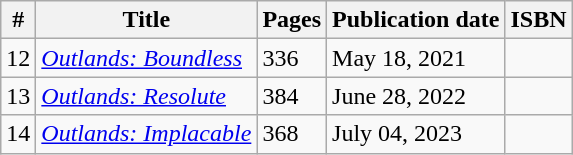<table class="wikitable sortable">
<tr>
<th>#</th>
<th>Title</th>
<th>Pages</th>
<th>Publication date</th>
<th>ISBN</th>
</tr>
<tr>
<td>12</td>
<td><em><a href='#'>Outlands: Boundless</a></em></td>
<td>336</td>
<td>May 18, 2021</td>
<td></td>
</tr>
<tr>
<td>13</td>
<td><em><a href='#'>Outlands: Resolute</a></em></td>
<td>384</td>
<td>June 28, 2022</td>
<td></td>
</tr>
<tr>
<td>14</td>
<td><em><a href='#'>Outlands: Implacable</a></em></td>
<td>368</td>
<td>July 04, 2023</td>
<td></td>
</tr>
</table>
